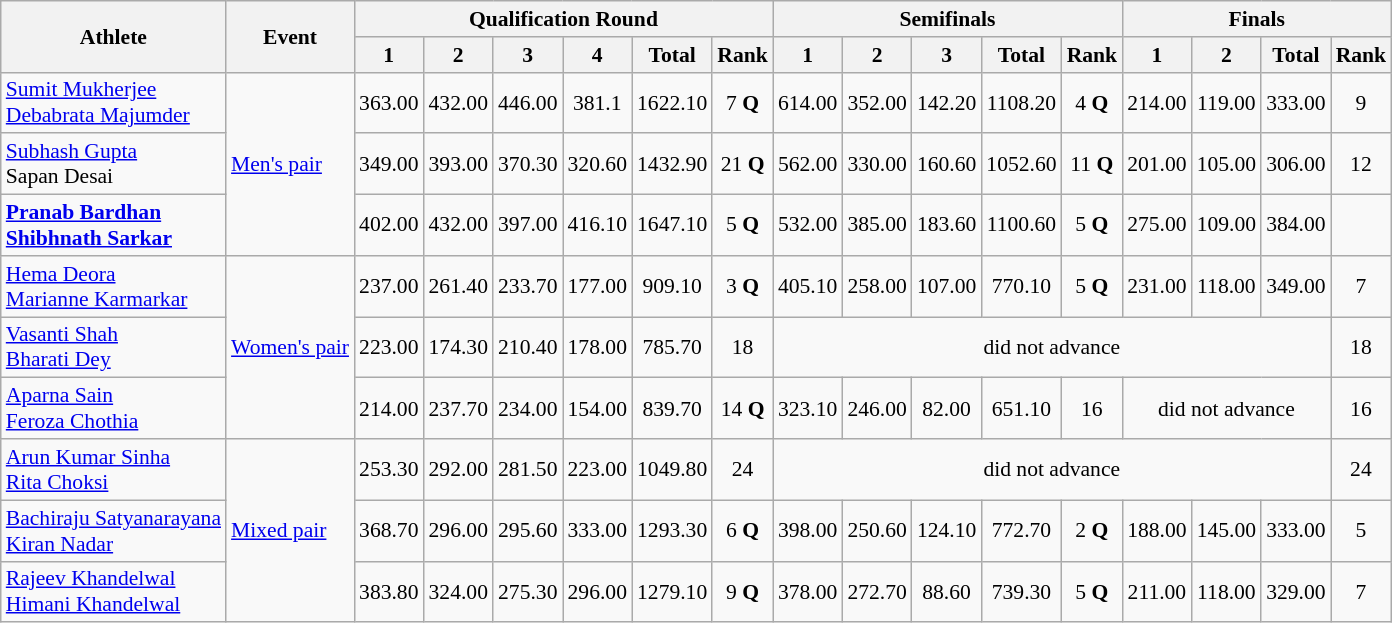<table class=wikitable style="text-align:center; font-size:90%">
<tr>
<th rowspan="2">Athlete</th>
<th rowspan="2">Event</th>
<th colspan="6">Qualification Round</th>
<th colspan="5">Semifinals</th>
<th colspan="4">Finals</th>
</tr>
<tr>
<th>1</th>
<th>2</th>
<th>3</th>
<th>4</th>
<th>Total</th>
<th>Rank</th>
<th>1</th>
<th>2</th>
<th>3</th>
<th>Total</th>
<th>Rank</th>
<th>1</th>
<th>2</th>
<th>Total</th>
<th>Rank</th>
</tr>
<tr>
<td align=left><a href='#'>Sumit Mukherjee</a><br><a href='#'>Debabrata Majumder</a></td>
<td align=left rowspan="3"><a href='#'>Men's pair</a></td>
<td>363.00</td>
<td>432.00</td>
<td>446.00</td>
<td>381.1</td>
<td>1622.10</td>
<td>7 <strong>Q</strong></td>
<td>614.00</td>
<td>352.00</td>
<td>142.20</td>
<td>1108.20</td>
<td>4 <strong>Q</strong></td>
<td>214.00</td>
<td>119.00</td>
<td>333.00</td>
<td>9</td>
</tr>
<tr>
<td align=left><a href='#'>Subhash Gupta</a><br>Sapan Desai</td>
<td>349.00</td>
<td>393.00</td>
<td>370.30</td>
<td>320.60</td>
<td>1432.90</td>
<td>21 <strong>Q</strong></td>
<td>562.00</td>
<td>330.00</td>
<td>160.60</td>
<td>1052.60</td>
<td>11 <strong>Q</strong></td>
<td>201.00</td>
<td>105.00</td>
<td>306.00</td>
<td>12</td>
</tr>
<tr>
<td align=left><strong><a href='#'>Pranab Bardhan</a><br><a href='#'>Shibhnath Sarkar</a></strong></td>
<td>402.00</td>
<td>432.00</td>
<td>397.00</td>
<td>416.10</td>
<td>1647.10</td>
<td>5 <strong>Q</strong></td>
<td>532.00</td>
<td>385.00</td>
<td>183.60</td>
<td>1100.60</td>
<td>5 <strong>Q</strong></td>
<td>275.00</td>
<td>109.00</td>
<td>384.00</td>
<td></td>
</tr>
<tr>
<td align=left><a href='#'>Hema Deora</a><br><a href='#'>Marianne Karmarkar</a></td>
<td align=left rowspan="3"><a href='#'>Women's pair</a></td>
<td>237.00</td>
<td>261.40</td>
<td>233.70</td>
<td>177.00</td>
<td>909.10</td>
<td>3 <strong>Q</strong></td>
<td>405.10</td>
<td>258.00</td>
<td>107.00</td>
<td>770.10</td>
<td>5 <strong>Q</strong></td>
<td>231.00</td>
<td>118.00</td>
<td>349.00</td>
<td>7</td>
</tr>
<tr>
<td align=left><a href='#'>Vasanti Shah</a><br><a href='#'>Bharati Dey</a></td>
<td>223.00</td>
<td>174.30</td>
<td>210.40</td>
<td>178.00</td>
<td>785.70</td>
<td>18</td>
<td colspan=8>did not advance</td>
<td>18</td>
</tr>
<tr>
<td align=left><a href='#'>Aparna Sain</a><br><a href='#'>Feroza Chothia</a></td>
<td>214.00</td>
<td>237.70</td>
<td>234.00</td>
<td>154.00</td>
<td>839.70</td>
<td>14 <strong>Q</strong></td>
<td>323.10</td>
<td>246.00</td>
<td>82.00</td>
<td>651.10</td>
<td>16</td>
<td colspan=3>did not advance</td>
<td>16</td>
</tr>
<tr>
<td align=left><a href='#'>Arun Kumar Sinha</a><br><a href='#'>Rita Choksi</a></td>
<td align=left rowspan="3"><a href='#'>Mixed pair</a></td>
<td>253.30</td>
<td>292.00</td>
<td>281.50</td>
<td>223.00</td>
<td>1049.80</td>
<td>24</td>
<td colspan=8>did not advance</td>
<td>24</td>
</tr>
<tr>
<td align=left><a href='#'>Bachiraju Satyanarayana</a><br><a href='#'>Kiran Nadar</a></td>
<td>368.70</td>
<td>296.00</td>
<td>295.60</td>
<td>333.00</td>
<td>1293.30</td>
<td>6 <strong>Q</strong></td>
<td>398.00</td>
<td>250.60</td>
<td>124.10</td>
<td>772.70</td>
<td>2 <strong>Q</strong></td>
<td>188.00</td>
<td>145.00</td>
<td>333.00</td>
<td>5</td>
</tr>
<tr>
<td align=left><a href='#'>Rajeev Khandelwal</a><br><a href='#'>Himani Khandelwal</a></td>
<td>383.80</td>
<td>324.00</td>
<td>275.30</td>
<td>296.00</td>
<td>1279.10</td>
<td>9 <strong>Q</strong></td>
<td>378.00</td>
<td>272.70</td>
<td>88.60</td>
<td>739.30</td>
<td>5 <strong>Q</strong></td>
<td>211.00</td>
<td>118.00</td>
<td>329.00</td>
<td>7</td>
</tr>
</table>
